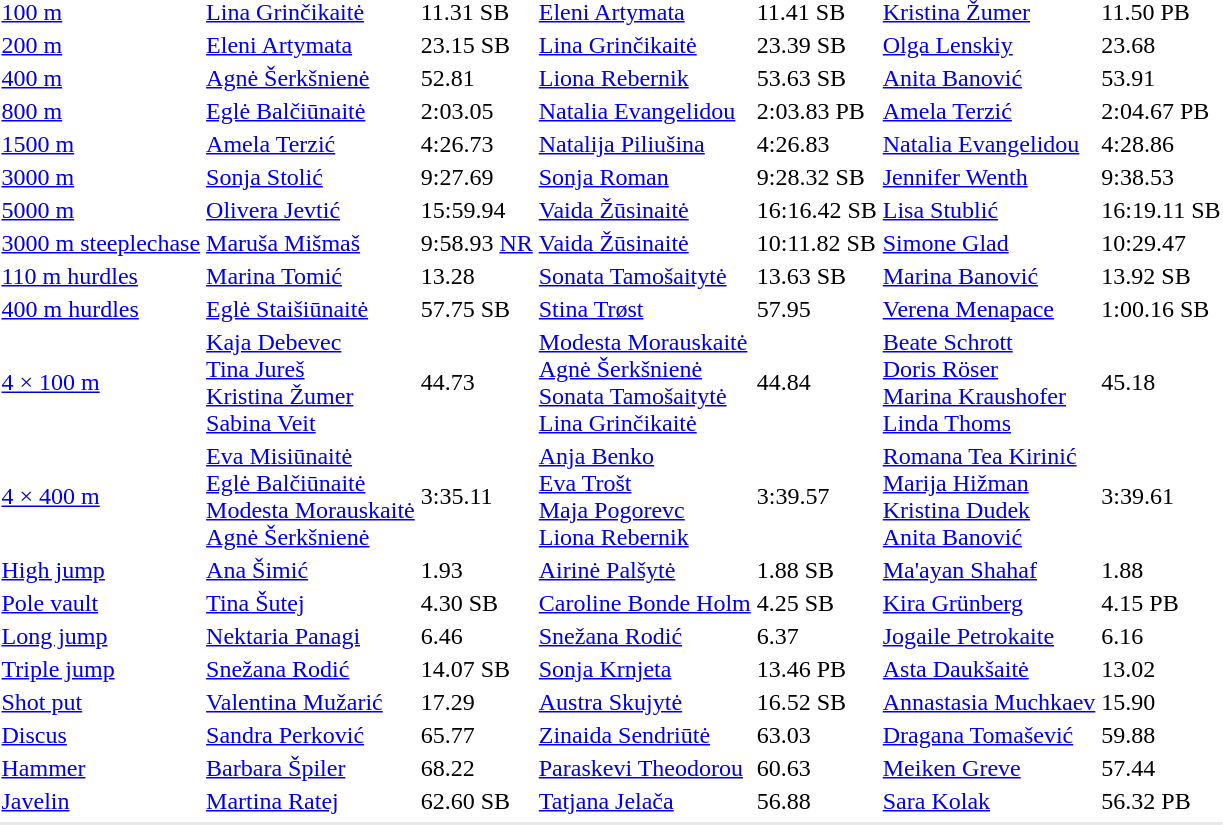<table>
<tr>
<td><a href='#'>100 m</a></td>
<td><a href='#'>Lina Grinčikaitė</a><br></td>
<td>11.31 SB</td>
<td><a href='#'>Eleni Artymata</a><br></td>
<td>11.41 SB</td>
<td><a href='#'>Kristina Žumer</a><br></td>
<td>11.50 PB</td>
</tr>
<tr>
<td><a href='#'>200 m</a></td>
<td><a href='#'>Eleni Artymata</a><br></td>
<td>23.15 SB</td>
<td><a href='#'>Lina Grinčikaitė</a><br></td>
<td>23.39 SB</td>
<td><a href='#'>Olga Lenskiy</a><br></td>
<td>23.68</td>
</tr>
<tr>
<td><a href='#'>400 m</a></td>
<td><a href='#'>Agnė Šerkšnienė</a><br></td>
<td>52.81</td>
<td><a href='#'>Liona Rebernik</a><br></td>
<td>53.63 SB</td>
<td><a href='#'>Anita Banović</a><br></td>
<td>53.91</td>
</tr>
<tr>
<td><a href='#'>800 m</a></td>
<td><a href='#'>Eglė Balčiūnaitė</a><br></td>
<td>2:03.05</td>
<td><a href='#'>Natalia Evangelidou</a><br></td>
<td>2:03.83 PB</td>
<td><a href='#'>Amela Terzić</a><br></td>
<td>2:04.67 PB</td>
</tr>
<tr>
<td><a href='#'>1500 m</a></td>
<td><a href='#'>Amela Terzić</a><br></td>
<td>4:26.73</td>
<td><a href='#'>Natalija Piliušina</a><br></td>
<td>4:26.83</td>
<td><a href='#'>Natalia Evangelidou</a><br></td>
<td>4:28.86</td>
</tr>
<tr>
<td><a href='#'>3000 m</a></td>
<td><a href='#'>Sonja Stolić</a><br></td>
<td>9:27.69</td>
<td><a href='#'>Sonja Roman</a><br></td>
<td>9:28.32 SB</td>
<td><a href='#'>Jennifer Wenth</a><br></td>
<td>9:38.53</td>
</tr>
<tr>
<td><a href='#'>5000 m</a></td>
<td><a href='#'>Olivera Jevtić</a><br></td>
<td>15:59.94</td>
<td><a href='#'>Vaida Žūsinaitė</a><br></td>
<td>16:16.42 SB</td>
<td><a href='#'>Lisa Stublić</a><br></td>
<td>16:19.11 SB</td>
</tr>
<tr>
<td><a href='#'>3000 m steeplechase</a></td>
<td><a href='#'>Maruša Mišmaš</a><br></td>
<td>9:58.93 <a href='#'>NR</a></td>
<td><a href='#'>Vaida Žūsinaitė</a><br></td>
<td>10:11.82 SB</td>
<td><a href='#'>Simone Glad</a><br></td>
<td>10:29.47</td>
</tr>
<tr>
<td><a href='#'>110 m hurdles</a></td>
<td><a href='#'>Marina Tomić</a><br></td>
<td>13.28</td>
<td><a href='#'>Sonata Tamošaitytė</a><br></td>
<td>13.63 SB</td>
<td><a href='#'>Marina Banović</a><br></td>
<td>13.92 SB</td>
</tr>
<tr>
<td><a href='#'>400 m hurdles</a></td>
<td><a href='#'>Eglė Staišiūnaitė</a><br></td>
<td>57.75 SB</td>
<td><a href='#'>Stina Trøst</a><br></td>
<td>57.95</td>
<td><a href='#'>Verena Menapace</a><br></td>
<td>1:00.16 SB</td>
</tr>
<tr>
<td><a href='#'>4 × 100 m</a></td>
<td><a href='#'>Kaja Debevec</a><br><a href='#'>Tina Jureš</a><br><a href='#'>Kristina Žumer</a><br><a href='#'>Sabina Veit</a><br></td>
<td>44.73</td>
<td><a href='#'>Modesta Morauskaitė</a><br><a href='#'>Agnė Šerkšnienė</a><br><a href='#'>Sonata Tamošaitytė</a><br><a href='#'>Lina Grinčikaitė</a><br></td>
<td>44.84</td>
<td><a href='#'>Beate Schrott</a><br><a href='#'>Doris Röser</a><br><a href='#'>Marina Kraushofer</a><br><a href='#'>Linda Thoms</a><br></td>
<td>45.18</td>
</tr>
<tr>
<td><a href='#'>4 × 400 m</a></td>
<td><a href='#'>Eva Misiūnaitė</a><br><a href='#'>Eglė Balčiūnaitė</a><br><a href='#'>Modesta Morauskaitė</a><br><a href='#'>Agnė Šerkšnienė</a><br></td>
<td>3:35.11</td>
<td><a href='#'>Anja Benko</a><br><a href='#'>Eva Trošt</a><br><a href='#'>Maja Pogorevc</a><br><a href='#'>Liona Rebernik</a><br></td>
<td>3:39.57</td>
<td><a href='#'>Romana Tea Kirinić</a><br><a href='#'>Marija Hižman</a><br><a href='#'>Kristina Dudek</a><br><a href='#'>Anita Banović</a><br></td>
<td>3:39.61</td>
</tr>
<tr>
<td><a href='#'>High jump</a></td>
<td><a href='#'>Ana Šimić</a><br></td>
<td>1.93</td>
<td><a href='#'>Airinė Palšytė</a><br></td>
<td>1.88 SB</td>
<td><a href='#'>Ma'ayan Shahaf</a><br></td>
<td>1.88</td>
</tr>
<tr>
<td><a href='#'>Pole vault</a></td>
<td><a href='#'>Tina Šutej</a><br></td>
<td>4.30 SB</td>
<td><a href='#'>Caroline Bonde Holm</a><br></td>
<td>4.25 SB</td>
<td><a href='#'>Kira Grünberg</a><br></td>
<td>4.15 PB</td>
</tr>
<tr>
<td><a href='#'>Long jump</a></td>
<td><a href='#'>Nektaria Panagi</a><br></td>
<td>6.46</td>
<td><a href='#'>Snežana Rodić</a><br></td>
<td>6.37</td>
<td><a href='#'>Jogaile Petrokaite</a><br></td>
<td>6.16</td>
</tr>
<tr>
<td><a href='#'>Triple jump</a></td>
<td><a href='#'>Snežana Rodić</a><br></td>
<td>14.07 SB</td>
<td><a href='#'>Sonja Krnjeta</a><br></td>
<td>13.46 PB</td>
<td><a href='#'>Asta Daukšaitė</a><br></td>
<td>13.02</td>
</tr>
<tr>
<td><a href='#'>Shot put</a></td>
<td><a href='#'>Valentina Mužarić</a><br></td>
<td>17.29</td>
<td><a href='#'>Austra Skujytė</a><br></td>
<td>16.52 SB</td>
<td><a href='#'>Annastasia Muchkaev</a><br></td>
<td>15.90</td>
</tr>
<tr>
<td><a href='#'>Discus</a></td>
<td><a href='#'>Sandra Perković</a><br></td>
<td>65.77</td>
<td><a href='#'>Zinaida Sendriūtė</a><br></td>
<td>63.03</td>
<td><a href='#'>Dragana Tomašević</a><br></td>
<td>59.88</td>
</tr>
<tr>
<td><a href='#'>Hammer</a></td>
<td><a href='#'>Barbara Špiler</a><br></td>
<td>68.22</td>
<td><a href='#'>Paraskevi Theodorou</a><br></td>
<td>60.63</td>
<td><a href='#'>Meiken Greve</a><br></td>
<td>57.44</td>
</tr>
<tr>
<td><a href='#'>Javelin</a></td>
<td><a href='#'>Martina Ratej</a><br></td>
<td>62.60 SB</td>
<td><a href='#'>Tatjana Jelača</a><br></td>
<td>56.88</td>
<td><a href='#'>Sara Kolak</a><br></td>
<td>56.32 PB</td>
</tr>
<tr>
</tr>
<tr bgcolor= e8e8e8>
<td colspan=7></td>
</tr>
</table>
